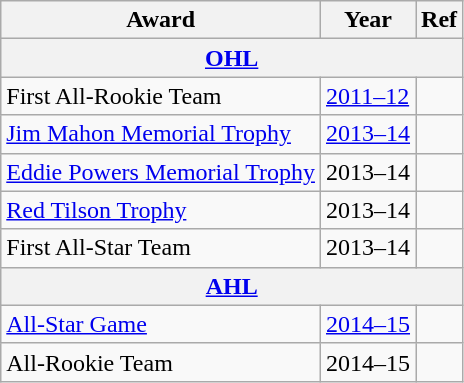<table class="wikitable">
<tr>
<th>Award</th>
<th>Year</th>
<th>Ref</th>
</tr>
<tr>
<th colspan="3"><a href='#'>OHL</a></th>
</tr>
<tr>
<td>First All-Rookie Team</td>
<td><a href='#'>2011–12</a></td>
<td></td>
</tr>
<tr>
<td><a href='#'>Jim Mahon Memorial Trophy</a></td>
<td><a href='#'>2013–14</a></td>
<td></td>
</tr>
<tr>
<td><a href='#'>Eddie Powers Memorial Trophy</a></td>
<td>2013–14</td>
<td></td>
</tr>
<tr>
<td><a href='#'>Red Tilson Trophy</a></td>
<td>2013–14</td>
<td></td>
</tr>
<tr>
<td>First All-Star Team</td>
<td>2013–14</td>
<td></td>
</tr>
<tr>
<th colspan="3"><a href='#'>AHL</a></th>
</tr>
<tr>
<td><a href='#'>All-Star Game</a></td>
<td><a href='#'>2014–15</a></td>
<td></td>
</tr>
<tr>
<td>All-Rookie Team</td>
<td>2014–15</td>
<td></td>
</tr>
</table>
